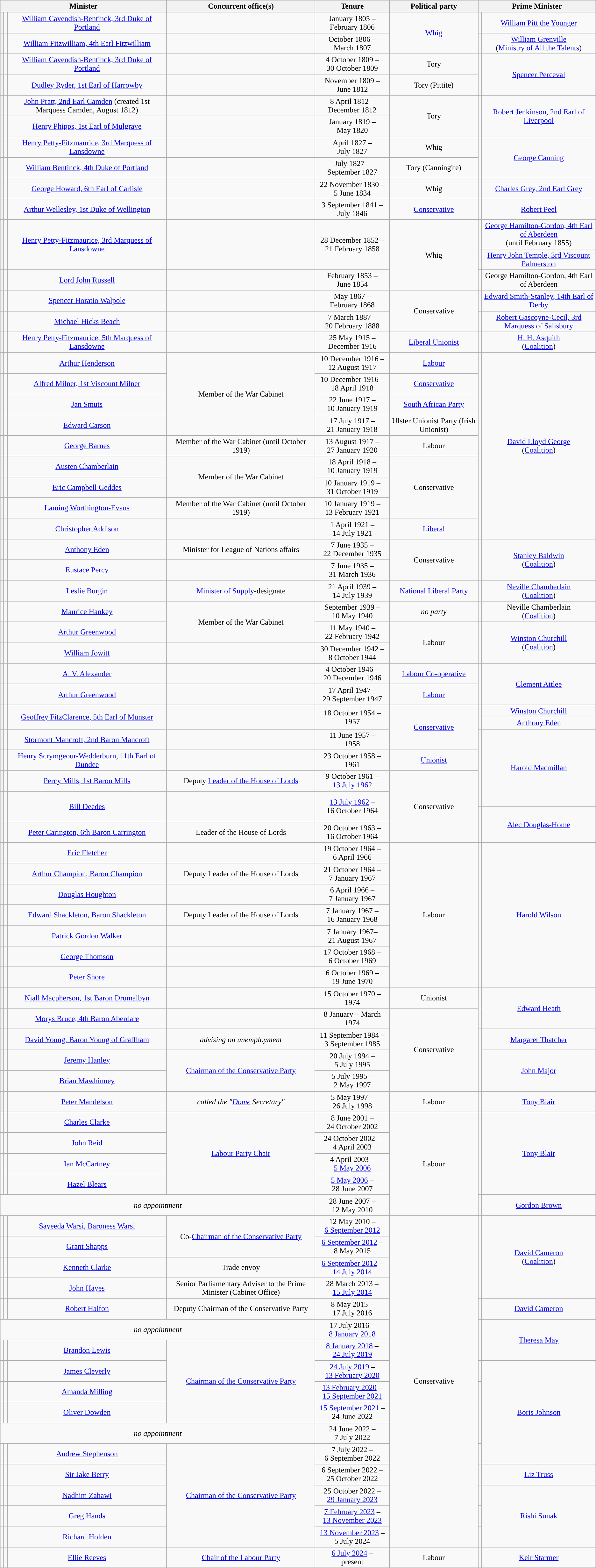<table class="wikitable" style="text-align:center">
<tr>
<th colspan=3>Minister</th>
<th>Concurrent office(s)</th>
<th>Tenure</th>
<th>Political party</th>
<th colspan=2>Prime Minister</th>
</tr>
<tr>
<th style="background-color:"></th>
<td></td>
<td><a href='#'>William Cavendish-Bentinck, 3rd Duke of Portland</a></td>
<td></td>
<td nowrap>January 1805 –<br>February 1806</td>
<td rowspan=2><a href='#'>Whig</a></td>
<td style="background-color:"></td>
<td><a href='#'>William Pitt the Younger</a></td>
</tr>
<tr>
<th style="background-color:"></th>
<td></td>
<td><a href='#'>William Fitzwilliam, 4th Earl Fitzwilliam</a></td>
<td></td>
<td nowrap>October 1806 –<br>March 1807</td>
<td style="background-color:"></td>
<td><a href='#'>William Grenville</a><br>(<a href='#'>Ministry of All the Talents</a>)</td>
</tr>
<tr>
<th style="background-color:"></th>
<td></td>
<td><a href='#'>William Cavendish-Bentinck, 3rd Duke of Portland</a></td>
<td></td>
<td>4 October 1809 –<br>30 October 1809</td>
<td>Tory</td>
<td rowspan=3 style="background-color:"></td>
<td rowspan=3><a href='#'>Spencer Perceval</a></td>
</tr>
<tr>
<th style="background-color:"></th>
<td></td>
<td><a href='#'>Dudley Ryder, 1st Earl of Harrowby</a></td>
<td></td>
<td nowrap>November 1809 –<br>June 1812</td>
<td>Tory (Pittite)</td>
</tr>
<tr>
<th rowspan=2 style="background-color:"></th>
<td rowspan=2></td>
<td rowspan=2><a href='#'>John Pratt, 2nd Earl Camden</a> (created 1st Marquess Camden, August 1812)</td>
<td rowspan=2></td>
<td rowspan=2 nowrap>8 April 1812 –<br>December 1812</td>
<td rowspan=3>Tory</td>
</tr>
<tr>
<td rowspan=2 style="background-color:"></td>
<td rowspan=2><a href='#'>Robert Jenkinson, 2nd Earl of Liverpool</a></td>
</tr>
<tr>
<th style="background-color:"></th>
<td></td>
<td><a href='#'>Henry Phipps, 1st Earl of Mulgrave</a></td>
<td></td>
<td nowrap>January 1819 –<br>May 1820</td>
</tr>
<tr>
<th style="background-color:"></th>
<td></td>
<td><a href='#'>Henry Petty-Fitzmaurice, 3rd Marquess of Lansdowne</a></td>
<td></td>
<td nowrap>April 1827 –<br>July 1827</td>
<td>Whig</td>
<td rowspan=2 style="background-color:"></td>
<td rowspan=2><a href='#'>George Canning</a></td>
</tr>
<tr>
<th style="background-color:"></th>
<td></td>
<td><a href='#'>William Bentinck, 4th Duke of Portland</a></td>
<td></td>
<td nowrap>July 1827 –<br>September 1827</td>
<td>Tory (Canningite)</td>
</tr>
<tr>
<th style="background-color:"></th>
<td></td>
<td><a href='#'>George Howard, 6th Earl of Carlisle</a></td>
<td></td>
<td nowrap>22 November 1830 –<br>5 June 1834</td>
<td>Whig</td>
<td style="background-color:"></td>
<td><a href='#'>Charles Grey, 2nd Earl Grey</a></td>
</tr>
<tr>
<th style="background-color:"></th>
<td></td>
<td><a href='#'>Arthur Wellesley, 1st Duke of Wellington</a></td>
<td></td>
<td nowrap>3 September 1841 –<br>July 1846</td>
<td><a href='#'>Conservative</a></td>
<td style="background-color:"></td>
<td><a href='#'>Robert Peel</a></td>
</tr>
<tr>
<th rowspan=2 style="background-color:"></th>
<td rowspan=2></td>
<td rowspan=2><a href='#'>Henry Petty-Fitzmaurice, 3rd Marquess of Lansdowne</a></td>
<td rowspan=2></td>
<td nowrap rowspan=2>28 December 1852 –<br>21 February 1858</td>
<td rowspan=3>Whig</td>
<td style="background-color:"></td>
<td><a href='#'>George Hamilton-Gordon, 4th Earl of Aberdeen</a><br>(until February 1855)</td>
</tr>
<tr>
<td style="background-color:"></td>
<td><a href='#'>Henry John Temple, 3rd Viscount Palmerston</a></td>
</tr>
<tr>
<th style="background-color:"></th>
<td></td>
<td><a href='#'>Lord John Russell</a></td>
<td></td>
<td nowrap>February 1853 –<br>June 1854</td>
<td style="background-color:"></td>
<td>George Hamilton-Gordon, 4th Earl of Aberdeen</td>
</tr>
<tr>
<th style="background-color:"></th>
<td></td>
<td><a href='#'>Spencer Horatio Walpole</a></td>
<td></td>
<td nowrap>May 1867 –<br>February 1868</td>
<td rowspan=2>Conservative</td>
<td style="background-color:"></td>
<td><a href='#'>Edward Smith-Stanley, 14th Earl of Derby</a></td>
</tr>
<tr>
<th style="background-color:"></th>
<td></td>
<td><a href='#'>Michael Hicks Beach</a></td>
<td></td>
<td nowrap>7 March 1887 –<br>20 February 1888</td>
<td style="background-color:"></td>
<td><a href='#'>Robert Gascoyne-Cecil, 3rd Marquess of Salisbury</a></td>
</tr>
<tr>
<th style="background-color:"></th>
<td></td>
<td><a href='#'>Henry Petty-Fitzmaurice, 5th Marquess of Lansdowne</a></td>
<td></td>
<td nowrap>25 May 1915 –<br>December 1916</td>
<td><a href='#'>Liberal Unionist</a></td>
<td style="background-color:"></td>
<td><a href='#'>H. H. Asquith</a><br>(<a href='#'>Coalition</a>)</td>
</tr>
<tr>
<th style="background-color:"></th>
<td></td>
<td><a href='#'>Arthur Henderson</a></td>
<td rowspan=4>Member of the War Cabinet</td>
<td nowrap>10 December 1916 –<br>12 August 1917</td>
<td><a href='#'>Labour</a></td>
<td rowspan=9 style="background-color:"></td>
<td rowspan=9><a href='#'>David Lloyd George</a><br>(<a href='#'>Coalition</a>)</td>
</tr>
<tr>
<th style="background-color:"></th>
<td></td>
<td><a href='#'>Alfred Milner, 1st Viscount Milner</a></td>
<td nowrap>10 December 1916 –<br>18 April 1918</td>
<td><a href='#'>Conservative</a></td>
</tr>
<tr>
<th style="background-color:"></th>
<td></td>
<td><a href='#'>Jan Smuts</a></td>
<td nowrap>22 June 1917 –<br>10 January 1919</td>
<td><a href='#'>South African Party</a></td>
</tr>
<tr>
<th style="background-color:"></th>
<td></td>
<td><a href='#'>Edward Carson</a></td>
<td nowrap>17 July 1917 –<br>21 January 1918</td>
<td>Ulster Unionist Party (Irish Unionist)</td>
</tr>
<tr>
<th style="background-color:"></th>
<td></td>
<td><a href='#'>George Barnes</a></td>
<td>Member of the War Cabinet (until October 1919)</td>
<td nowrap>13 August 1917 –<br>27 January 1920</td>
<td>Labour</td>
</tr>
<tr>
<th style="background-color:"></th>
<td></td>
<td><a href='#'>Austen Chamberlain</a></td>
<td rowspan=2>Member of the War Cabinet</td>
<td nowrap>18 April 1918 –<br>10 January 1919</td>
<td rowspan=3>Conservative</td>
</tr>
<tr>
<th style="background-color:"></th>
<td></td>
<td><a href='#'>Eric Campbell Geddes</a></td>
<td>10 January 1919 –<br>31 October 1919</td>
</tr>
<tr>
<th style="background-color:"></th>
<td></td>
<td><a href='#'>Laming Worthington-Evans</a></td>
<td>Member of the War Cabinet (until October 1919)</td>
<td nowrap>10 January 1919 –<br>13 February 1921</td>
</tr>
<tr>
<th style="background-color:"></th>
<td></td>
<td><a href='#'>Christopher Addison</a></td>
<td></td>
<td>1 April 1921 –<br>14 July 1921</td>
<td><a href='#'>Liberal</a></td>
</tr>
<tr>
<th style="background-color:"></th>
<td></td>
<td><a href='#'>Anthony Eden</a></td>
<td>Minister for League of Nations affairs</td>
<td>7 June 1935 –<br>22 December 1935</td>
<td rowspan=2>Conservative</td>
<td rowspan=2 style="background-color:"></td>
<td rowspan=2><a href='#'>Stanley Baldwin</a><br>(<a href='#'>Coalition</a>)</td>
</tr>
<tr>
<th style="background-color:"></th>
<td></td>
<td><a href='#'>Eustace Percy</a></td>
<td></td>
<td nowrap>7 June 1935 –<br>31 March 1936</td>
</tr>
<tr>
<th style="background-color:"></th>
<td></td>
<td><a href='#'>Leslie Burgin</a></td>
<td><a href='#'>Minister of Supply</a>-designate</td>
<td>21 April 1939 –<br>14 July 1939</td>
<td><a href='#'>National Liberal Party</a></td>
<td style="background-color:"></td>
<td><a href='#'>Neville Chamberlain</a><br>(<a href='#'>Coalition</a>)</td>
</tr>
<tr>
<td></td>
<td></td>
<td><a href='#'>Maurice Hankey</a></td>
<td rowspan=2>Member of the War Cabinet</td>
<td nowrap>September 1939 –<br>10 May 1940</td>
<td><em>no party</em></td>
<td style="background-color:"></td>
<td>Neville Chamberlain<br>(<a href='#'>Coalition</a>)</td>
</tr>
<tr>
<th style="background-color:"></th>
<td></td>
<td><a href='#'>Arthur Greenwood</a></td>
<td nowrap>11 May 1940 –<br>22 February 1942</td>
<td rowspan=2>Labour</td>
<td rowspan=2 style="background-color:"></td>
<td rowspan=2><a href='#'>Winston Churchill</a><br>(<a href='#'>Coalition</a>)</td>
</tr>
<tr>
<th style="background-color:"></th>
<td></td>
<td><a href='#'>William Jowitt</a></td>
<td></td>
<td nowrap>30 December 1942 –<br>8 October 1944</td>
</tr>
<tr>
<th style="background-color:"></th>
<td></td>
<td><a href='#'>A. V. Alexander</a></td>
<td></td>
<td>4 October 1946 –<br>20 December 1946</td>
<td><a href='#'>Labour Co-operative</a></td>
<td rowspan=2 style="background-color:"></td>
<td rowspan=2><a href='#'>Clement Attlee</a></td>
</tr>
<tr>
<th style="background-color:"></th>
<td></td>
<td><a href='#'>Arthur Greenwood</a></td>
<td></td>
<td>17 April 1947 –<br>29 September 1947</td>
<td><a href='#'>Labour</a></td>
</tr>
<tr>
<th rowspan=2 style="background-color:"></th>
<td rowspan=2></td>
<td rowspan=2><a href='#'>Geoffrey FitzClarence, 5th Earl of Munster</a></td>
<td rowspan=2></td>
<td nowrap rowspan=2>18 October 1954 –<br>1957</td>
<td rowspan=3><a href='#'>Conservative</a></td>
<td style="background-color:"></td>
<td><a href='#'>Winston Churchill</a></td>
</tr>
<tr>
<td style="background-color:"></td>
<td><a href='#'>Anthony Eden</a></td>
</tr>
<tr>
<th style="background-color:"></th>
<td></td>
<td><a href='#'>Stormont Mancroft, 2nd Baron Mancroft</a></td>
<td></td>
<td nowrap>11 June 1957 –<br>1958</td>
<td rowspan=4 style="background-color:"></td>
<td rowspan=4><a href='#'>Harold Macmillan</a></td>
</tr>
<tr>
<th style="background-color:"></th>
<td></td>
<td><a href='#'>Henry Scrymgeour-Wedderburn, 11th Earl of Dundee</a></td>
<td></td>
<td nowrap>23 October 1958 –<br>1961</td>
<td><a href='#'>Unionist</a></td>
</tr>
<tr style="height:2em">
<th style="background-color:"></th>
<td></td>
<td><a href='#'>Percy Mills, 1st Baron Mills</a></td>
<td>Deputy <a href='#'>Leader of the House of Lords</a></td>
<td nowrap>9 October 1961 –<br><a href='#'>13 July 1962</a></td>
<td rowspan=4>Conservative</td>
</tr>
<tr style="height:2em">
<th rowspan=2 style="background-color:"></th>
<td rowspan=2></td>
<td rowspan=2><a href='#'>Bill Deedes</a></td>
<td rowspan=2></td>
<td rowspan=2 nowrap><a href='#'>13 July 1962</a> –<br>16 October 1964</td>
</tr>
<tr style="height:2em">
<td rowspan=2 style="background-color:"></td>
<td rowspan=2><a href='#'>Alec Douglas-Home</a></td>
</tr>
<tr style="height:2em">
<th style="background-color:"></th>
<td></td>
<td><a href='#'>Peter Carington, 6th Baron Carrington</a></td>
<td>Leader of the House of Lords</td>
<td nowrap>20 October 1963 –<br>16 October 1964</td>
</tr>
<tr>
<th style="background-color:"></th>
<td></td>
<td><a href='#'>Eric Fletcher</a></td>
<td></td>
<td nowrap>19 October 1964 –<br>6 April 1966</td>
<td rowspan=7>Labour</td>
<td rowspan=7 style="background-color:"></td>
<td rowspan=7><a href='#'>Harold Wilson</a></td>
</tr>
<tr>
<th style="background-color:"></th>
<td></td>
<td><a href='#'>Arthur Champion, Baron Champion</a></td>
<td>Deputy Leader of the House of Lords</td>
<td nowrap>21 October 1964 –<br>7 January 1967</td>
</tr>
<tr>
<th style="background-color:"></th>
<td></td>
<td><a href='#'>Douglas Houghton</a></td>
<td></td>
<td nowrap>6 April 1966 –<br>7 January 1967</td>
</tr>
<tr>
<th style="background-color:"></th>
<td></td>
<td><a href='#'>Edward Shackleton, Baron Shackleton</a></td>
<td>Deputy Leader of the House of Lords</td>
<td nowrap>7 January 1967 –<br>16 January 1968</td>
</tr>
<tr>
<th style="background-color:"></th>
<td></td>
<td><a href='#'>Patrick Gordon Walker</a></td>
<td></td>
<td>7 January 1967–<br>21 August 1967</td>
</tr>
<tr>
<th style="background-color:"></th>
<td></td>
<td><a href='#'>George Thomson</a></td>
<td></td>
<td nowrap>17 October 1968 –<br>6 October 1969</td>
</tr>
<tr>
<th style="background-color:"></th>
<td></td>
<td><a href='#'>Peter Shore</a></td>
<td></td>
<td nowrap>6 October 1969 –<br>19 June 1970</td>
</tr>
<tr>
<th style="background-color:"></th>
<td></td>
<td><a href='#'>Niall Macpherson, 1st Baron Drumalbyn</a></td>
<td></td>
<td nowrap>15 October 1970 –<br>1974</td>
<td>Unionist</td>
<td rowspan=2 style="background-color:"></td>
<td rowspan=2><a href='#'>Edward Heath</a></td>
</tr>
<tr>
<th style="background-color:"></th>
<td></td>
<td><a href='#'>Morys Bruce, 4th Baron Aberdare</a></td>
<td></td>
<td>8 January – March 1974</td>
<td rowspan=4>Conservative</td>
</tr>
<tr>
<th style="background-color:"></th>
<td></td>
<td><a href='#'>David Young, Baron Young of Graffham</a></td>
<td><em>advising on unemployment</em></td>
<td nowrap>11 September 1984 –<br>3 September 1985</td>
<td rowspan=3 style="background-color:"></td>
<td><a href='#'>Margaret Thatcher</a></td>
</tr>
<tr>
<th style="background-color:"></th>
<td></td>
<td><a href='#'>Jeremy Hanley</a></td>
<td rowspan=2><a href='#'>Chairman of the Conservative Party</a></td>
<td nowrap>20 July 1994 –<br>5 July 1995</td>
<td rowspan=2><a href='#'>John Major</a></td>
</tr>
<tr>
<th style="background-color:"></th>
<td></td>
<td><a href='#'>Brian Mawhinney</a></td>
<td nowrap>5 July 1995 –<br>2 May 1997</td>
</tr>
<tr>
<th style="background-color:"></th>
<td></td>
<td><a href='#'>Peter Mandelson</a></td>
<td><em>called the "<a href='#'>Dome</a> Secretary"</em></td>
<td nowrap>5 May 1997 –<br>26 July 1998</td>
<td>Labour</td>
<td style="background-color:"></td>
<td><a href='#'>Tony Blair</a></td>
</tr>
<tr>
<td style="background-color:"></td>
<td></td>
<td><a href='#'>Charles Clarke</a></td>
<td rowspan=4><a href='#'>Labour Party Chair</a></td>
<td nowrap>8 June 2001 –<br>24 October 2002</td>
<td rowspan=5>Labour</td>
<td rowspan=4 style="background-color:"></td>
<td rowspan=4><a href='#'>Tony Blair</a></td>
</tr>
<tr>
<td style="background-color:"></td>
<td></td>
<td><a href='#'>John Reid</a></td>
<td nowrap>24 October 2002 –<br>4 April 2003</td>
</tr>
<tr>
<td style="background-color:"></td>
<td></td>
<td><a href='#'>Ian McCartney</a></td>
<td nowrap>4 April 2003 –<br><a href='#'>5 May 2006</a></td>
</tr>
<tr>
<td style="background-color:"></td>
<td></td>
<td><a href='#'>Hazel Blears</a></td>
<td nowrap><a href='#'>5 May 2006</a> –<br>28 June 2007</td>
</tr>
<tr>
<td colspan=4><em>no appointment</em></td>
<td nowrap>28 June 2007 –<br>12 May 2010</td>
<td style="background-color:"></td>
<td><a href='#'>Gordon Brown</a></td>
</tr>
<tr>
<td style="background-color:"></td>
<td></td>
<td><a href='#'>Sayeeda Warsi, Baroness Warsi</a></td>
<td rowspan=2>Co-<a href='#'>Chairman of the Conservative Party</a></td>
<td nowrap>12 May 2010 –<br><a href='#'>6 September 2012</a></td>
<td rowspan=16>Conservative</td>
<td rowspan=4 style="background-color:"></td>
<td rowspan=4><a href='#'>David Cameron</a><br>(<a href='#'>Coalition</a>)</td>
</tr>
<tr>
<td style="background-color:"></td>
<td></td>
<td><a href='#'>Grant Shapps</a></td>
<td nowrap><a href='#'>6 September 2012</a> –<br>8 May 2015</td>
</tr>
<tr>
<td style="background-color:"></td>
<td></td>
<td><a href='#'>Kenneth Clarke</a></td>
<td>Trade envoy</td>
<td nowrap><a href='#'>6 September 2012</a> –<br><a href='#'>14 July 2014</a></td>
</tr>
<tr>
<td style="background-color:"></td>
<td></td>
<td><a href='#'>John Hayes</a></td>
<td>Senior Parliamentary Adviser to the Prime Minister (Cabinet Office)</td>
<td nowrap>28 March 2013 –<br><a href='#'>15 July 2014</a></td>
</tr>
<tr>
<td style="background-color:"></td>
<td></td>
<td><a href='#'>Robert Halfon</a></td>
<td>Deputy Chairman of the Conservative Party</td>
<td nowrap>8 May 2015 –<br>17 July 2016</td>
<td style="background-color:"></td>
<td><a href='#'>David Cameron</a></td>
</tr>
<tr>
<td colspan=4><em>no appointment</em></td>
<td nowrap>17 July 2016 –<br><a href='#'>8 January 2018</a></td>
<td style="background-color:"></td>
<td rowspan=2><a href='#'>Theresa May</a></td>
</tr>
<tr>
<td style="background-color:"></td>
<td></td>
<td><a href='#'>Brandon Lewis</a></td>
<td rowspan=4><a href='#'>Chairman of the Conservative Party</a></td>
<td nowrap><a href='#'>8 January 2018</a> –<br><a href='#'>24 July 2019</a></td>
<td style="background-color:"></td>
</tr>
<tr>
<td style="background-color:"></td>
<td></td>
<td><a href='#'>James Cleverly</a></td>
<td nowrap><a href='#'>24 July 2019</a> –<br><a href='#'>13 February 2020</a></td>
<td style="background-color:"></td>
<td rowspan=5><a href='#'>Boris Johnson</a></td>
</tr>
<tr>
<td style="background-color:"></td>
<td></td>
<td><a href='#'>Amanda Milling</a></td>
<td nowrap><a href='#'>13 February 2020</a> –<br><a href='#'>15 September 2021</a></td>
<td style="background-color:"></td>
</tr>
<tr>
<td style="background-color:"></td>
<td></td>
<td><a href='#'>Oliver Dowden</a></td>
<td nowrap><a href='#'>15 September 2021</a> –<br>24 June 2022</td>
<td style="background-color:"></td>
</tr>
<tr>
<td colspan=4><em>no appointment</em></td>
<td nowrap>24 June 2022 –<br>7 July 2022</td>
<td style="background-color:"></td>
</tr>
<tr>
<td style="background-color:"></td>
<td></td>
<td><a href='#'>Andrew Stephenson</a></td>
<td rowspan=5><a href='#'>Chairman of the Conservative Party</a></td>
<td nowrap>7 July 2022 –<br>6 September 2022</td>
<td style="background-color:"></td>
</tr>
<tr>
<td style="background-color:"></td>
<td></td>
<td><a href='#'>Sir Jake Berry</a></td>
<td nowrap>6 September 2022 –<br>25 October 2022</td>
<td style="background-color:"></td>
<td><a href='#'>Liz Truss</a></td>
</tr>
<tr>
<td style="background-color:"></td>
<td></td>
<td><a href='#'>Nadhim Zahawi</a></td>
<td nowrap>25 October 2022 –<br><a href='#'>29 January 2023</a></td>
<td style="background-color:"></td>
<td rowspan=3><a href='#'>Rishi Sunak</a></td>
</tr>
<tr>
<td style="background-color:"></td>
<td></td>
<td><a href='#'>Greg Hands</a></td>
<td nowrap><a href='#'>7 February 2023</a> –<br><a href='#'>13 November 2023</a></td>
<td style="background-color:"></td>
</tr>
<tr>
<td style="background-color:"></td>
<td></td>
<td><a href='#'>Richard Holden</a></td>
<td nowrap><a href='#'>13 November 2023</a> –<br>5 July 2024</td>
<td style="background-color:"></td>
</tr>
<tr>
<td style="background-color:"></td>
<td></td>
<td><a href='#'>Ellie Reeves</a></td>
<td><a href='#'>Chair of the Labour Party</a></td>
<td nowrap><a href='#'>6 July 2024</a> –<br>present</td>
<td>Labour</td>
<td style="background-color:"></td>
<td><a href='#'>Keir Starmer</a></td>
</tr>
</table>
